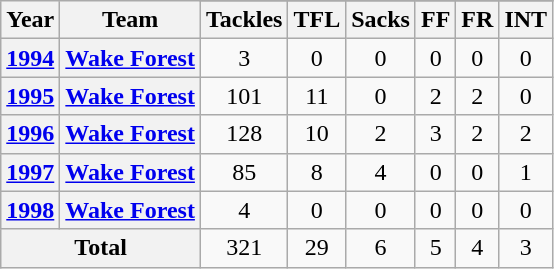<table class="wikitable" style="text-align: center;">
<tr>
<th rowspan="2">Year</th>
<th rowspan="2">Team</th>
</tr>
<tr>
<th>Tackles</th>
<th>TFL</th>
<th>Sacks</th>
<th>FF</th>
<th>FR</th>
<th>INT</th>
</tr>
<tr>
<th><a href='#'>1994</a></th>
<th><a href='#'>Wake Forest</a></th>
<td>3</td>
<td>0</td>
<td>0</td>
<td>0</td>
<td>0</td>
<td>0</td>
</tr>
<tr>
<th><a href='#'>1995</a></th>
<th><a href='#'>Wake Forest</a></th>
<td>101</td>
<td>11</td>
<td>0</td>
<td>2</td>
<td>2</td>
<td>0</td>
</tr>
<tr>
<th><a href='#'>1996</a></th>
<th><a href='#'>Wake Forest</a></th>
<td>128</td>
<td>10</td>
<td>2</td>
<td>3</td>
<td>2</td>
<td>2</td>
</tr>
<tr>
<th><a href='#'>1997</a></th>
<th><a href='#'>Wake Forest</a></th>
<td>85</td>
<td>8</td>
<td>4</td>
<td>0</td>
<td>0</td>
<td>1</td>
</tr>
<tr>
<th><a href='#'>1998</a></th>
<th><a href='#'>Wake Forest</a></th>
<td>4</td>
<td>0</td>
<td>0</td>
<td>0</td>
<td>0</td>
<td>0</td>
</tr>
<tr>
<th colspan="2">Total</th>
<td>321</td>
<td>29</td>
<td>6</td>
<td>5</td>
<td>4</td>
<td>3</td>
</tr>
</table>
